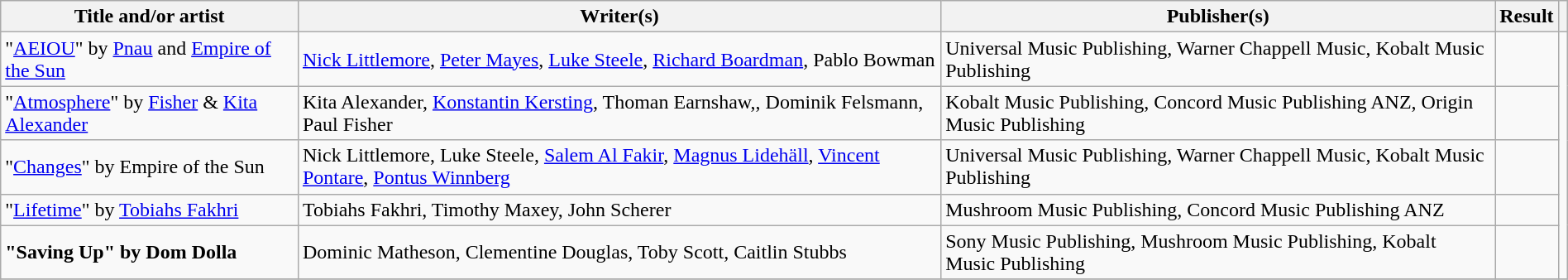<table class="wikitable" width=100%>
<tr>
<th scope="col">Title and/or artist</th>
<th scope="col">Writer(s)</th>
<th scope="col">Publisher(s)</th>
<th scope="col">Result</th>
<th scope="col"></th>
</tr>
<tr>
<td>"<a href='#'>AEIOU</a>" by <a href='#'>Pnau</a> and <a href='#'>Empire of the Sun</a></td>
<td><a href='#'>Nick Littlemore</a>, <a href='#'>Peter Mayes</a>, <a href='#'>Luke Steele</a>, <a href='#'>Richard Boardman</a>, Pablo Bowman</td>
<td>Universal Music Publishing, Warner Chappell Music, Kobalt Music Publishing</td>
<td></td>
<td rowspan="5"></td>
</tr>
<tr>
<td>"<a href='#'>Atmosphere</a>" by <a href='#'>Fisher</a> & <a href='#'>Kita Alexander</a></td>
<td>Kita Alexander, <a href='#'>Konstantin Kersting</a>, Thoman Earnshaw,, Dominik Felsmann, Paul Fisher</td>
<td>Kobalt Music Publishing, Concord Music Publishing ANZ, Origin Music Publishing</td>
<td></td>
</tr>
<tr>
<td>"<a href='#'>Changes</a>" by Empire of the Sun</td>
<td>Nick Littlemore, Luke Steele, <a href='#'>Salem Al Fakir</a>, <a href='#'>Magnus Lidehäll</a>, <a href='#'>Vincent Pontare</a>, <a href='#'>Pontus Winnberg</a></td>
<td>Universal Music Publishing, Warner Chappell Music, Kobalt Music Publishing</td>
<td></td>
</tr>
<tr>
<td>"<a href='#'>Lifetime</a>" by <a href='#'>Tobiahs Fakhri</a></td>
<td>Tobiahs Fakhri, Timothy Maxey, John Scherer</td>
<td>Mushroom Music Publishing, Concord Music Publishing ANZ</td>
<td></td>
</tr>
<tr>
<td><strong>"Saving Up" by Dom Dolla</strong></td>
<td>Dominic Matheson, Clementine Douglas, Toby Scott, Caitlin Stubbs</td>
<td>Sony Music Publishing, Mushroom Music Publishing, Kobalt Music Publishing</td>
<td></td>
</tr>
<tr>
</tr>
</table>
